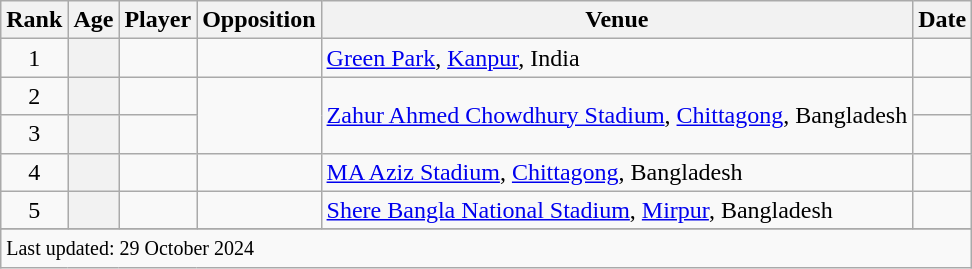<table class="wikitable sortable">
<tr>
<th scope=col>Rank</th>
<th scope=col>Age</th>
<th scope=col>Player</th>
<th scope=col>Opposition</th>
<th scope=col>Venue</th>
<th scope=col>Date</th>
</tr>
<tr>
<td align=center>1</td>
<th scope=row style=text-align:center;></th>
<td></td>
<td></td>
<td><a href='#'>Green Park</a>, <a href='#'>Kanpur</a>, India</td>
<td></td>
</tr>
<tr>
<td align=center>2</td>
<th scope=row style=text-align:center;></th>
<td></td>
<td rowspan=2></td>
<td rowspan=2><a href='#'>Zahur Ahmed Chowdhury Stadium</a>, <a href='#'>Chittagong</a>, Bangladesh</td>
<td></td>
</tr>
<tr>
<td align=center>3</td>
<th scope=row style=text-align:center;></th>
<td></td>
<td></td>
</tr>
<tr>
<td align=center>4</td>
<th scope=row style=text-align:center;></th>
<td></td>
<td></td>
<td><a href='#'>MA Aziz Stadium</a>, <a href='#'>Chittagong</a>, Bangladesh</td>
<td></td>
</tr>
<tr>
<td align=center>5</td>
<th scope=row style=text-align:center;></th>
<td></td>
<td></td>
<td><a href='#'>Shere Bangla National Stadium</a>, <a href='#'>Mirpur</a>, Bangladesh</td>
<td></td>
</tr>
<tr>
</tr>
<tr class=sortbottom>
<td colspan=7><small>Last updated: 29 October 2024</small></td>
</tr>
</table>
